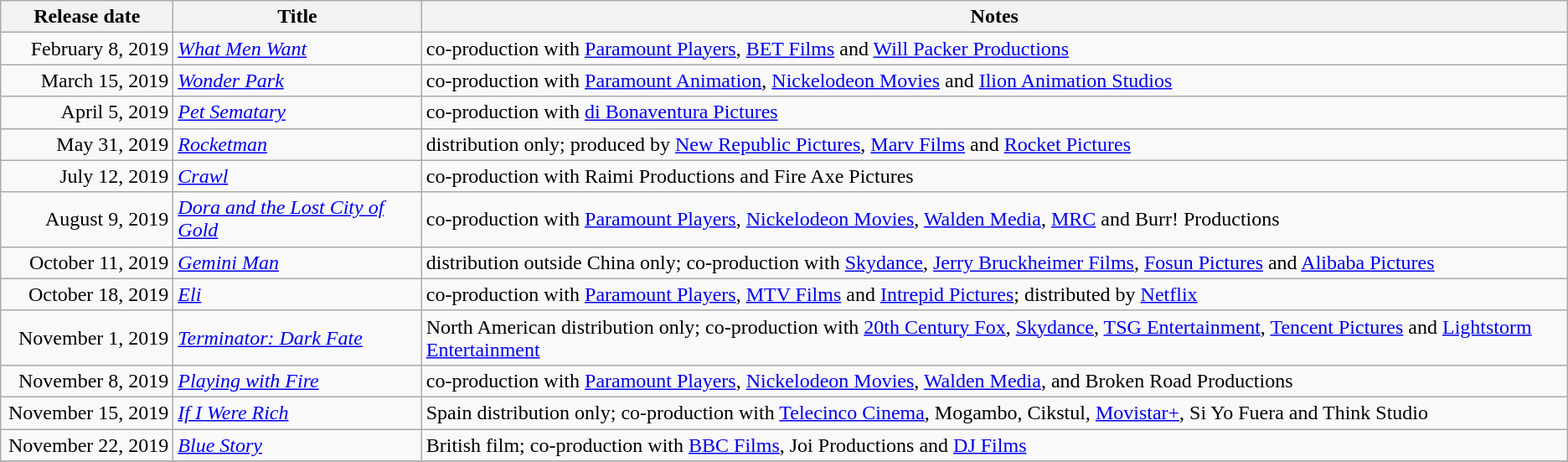<table class="wikitable sortable">
<tr>
<th scope="col" style=width:130px;">Release date</th>
<th>Title</th>
<th>Notes</th>
</tr>
<tr>
<td style="text-align:right;">February 8, 2019</td>
<td><em><a href='#'>What Men Want</a></em></td>
<td>co-production with <a href='#'>Paramount Players</a>, <a href='#'>BET Films</a> and <a href='#'>Will Packer Productions</a></td>
</tr>
<tr>
<td style="text-align:right;">March 15, 2019</td>
<td><em><a href='#'>Wonder Park</a></em></td>
<td>co-production with <a href='#'>Paramount Animation</a>, <a href='#'>Nickelodeon Movies</a> and <a href='#'>Ilion Animation Studios</a></td>
</tr>
<tr>
<td style="text-align:right;">April 5, 2019</td>
<td><em><a href='#'>Pet Sematary</a></em></td>
<td>co-production with <a href='#'>di Bonaventura Pictures</a></td>
</tr>
<tr>
<td style=text-align:right;">May 31, 2019</td>
<td><em><a href='#'>Rocketman</a></em></td>
<td>distribution only; produced by <a href='#'>New Republic Pictures</a>, <a href='#'>Marv Films</a> and <a href='#'>Rocket Pictures</a></td>
</tr>
<tr>
<td style="text-align:right;">July 12, 2019</td>
<td><em><a href='#'>Crawl</a></em></td>
<td>co-production with Raimi Productions and Fire Axe Pictures</td>
</tr>
<tr>
<td style="text-align:right;">August 9, 2019</td>
<td><em><a href='#'>Dora and the Lost City of Gold</a></em></td>
<td>co-production with <a href='#'>Paramount Players</a>, <a href='#'>Nickelodeon Movies</a>, <a href='#'>Walden Media</a>, <a href='#'>MRC</a> and Burr! Productions</td>
</tr>
<tr>
<td style="text-align:right;">October 11, 2019</td>
<td><em><a href='#'>Gemini Man</a></em></td>
<td>distribution outside China only; co-production with <a href='#'>Skydance</a>, <a href='#'>Jerry Bruckheimer Films</a>, <a href='#'>Fosun Pictures</a> and <a href='#'>Alibaba Pictures</a></td>
</tr>
<tr>
<td style="text-align:right;">October 18, 2019</td>
<td><em><a href='#'>Eli</a></em></td>
<td>co-production with <a href='#'>Paramount Players</a>, <a href='#'>MTV Films</a> and <a href='#'>Intrepid Pictures</a>; distributed by <a href='#'>Netflix</a></td>
</tr>
<tr>
<td style="text-align:right;">November 1, 2019</td>
<td><em><a href='#'>Terminator: Dark Fate</a></em></td>
<td>North American distribution only; co-production with <a href='#'>20th Century Fox</a>, <a href='#'>Skydance</a>, <a href='#'>TSG Entertainment</a>, <a href='#'>Tencent Pictures</a> and <a href='#'>Lightstorm Entertainment</a></td>
</tr>
<tr>
<td style="text-align:right;">November 8, 2019</td>
<td><em><a href='#'>Playing with Fire</a></em></td>
<td>co-production with <a href='#'>Paramount Players</a>, <a href='#'>Nickelodeon Movies</a>, <a href='#'>Walden Media</a>, and Broken Road Productions</td>
</tr>
<tr>
<td style="text-align:right;">November 15, 2019</td>
<td><em><a href='#'>If I Were Rich</a></em></td>
<td>Spain distribution only; co-production with <a href='#'>Telecinco Cinema</a>, Mogambo, Cikstul, <a href='#'>Movistar+</a>, Si Yo Fuera and Think Studio</td>
</tr>
<tr>
<td style="text-align:right;">November 22, 2019</td>
<td><em><a href='#'>Blue Story</a></em></td>
<td>British film; co-production with <a href='#'>BBC Films</a>, Joi Productions and <a href='#'>DJ Films</a></td>
</tr>
<tr>
</tr>
</table>
